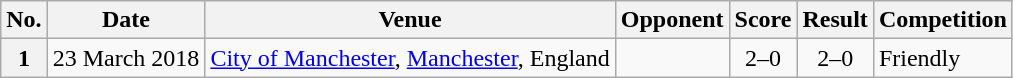<table class="wikitable sortable plainrowheaders">
<tr>
<th scope=col>No.</th>
<th scope=col data-sort-type=date>Date</th>
<th scope=col>Venue</th>
<th scope=col>Opponent</th>
<th scope=col>Score</th>
<th scope=col>Result</th>
<th scope=col>Competition</th>
</tr>
<tr>
<th scope=row>1</th>
<td>23 March 2018</td>
<td><a href='#'>City of Manchester</a>, <a href='#'>Manchester</a>, England</td>
<td></td>
<td align=center>2–0</td>
<td align=center>2–0</td>
<td>Friendly</td>
</tr>
</table>
